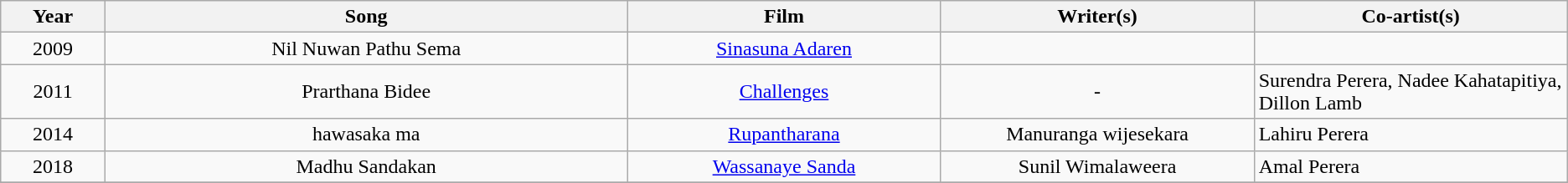<table class="wikitable">
<tr>
<th width=5%>Year</th>
<th style="width:25%;">Song</th>
<th style="width:15%;">Film</th>
<th style="width:15%;">Writer(s)</th>
<th style="width:15%;">Co-artist(s)</th>
</tr>
<tr>
<td style="text-align:center;">2009</td>
<td style="text-align:center;">Nil Nuwan Pathu Sema</td>
<td style="text-align:center;"><a href='#'>Sinasuna Adaren</a></td>
<td style="text-align:center;"></td>
<td></td>
</tr>
<tr>
<td style="text-align:center;">2011</td>
<td style="text-align:center;">Prarthana Bidee</td>
<td style="text-align:center;"><a href='#'>Challenges</a></td>
<td style="text-align:center;">-</td>
<td>Surendra Perera, Nadee Kahatapitiya, Dillon Lamb</td>
</tr>
<tr>
<td style="text-align:center;">2014</td>
<td style="text-align:center;">hawasaka ma</td>
<td style="text-align:center;"><a href='#'>Rupantharana</a></td>
<td style="text-align:center;">Manuranga wijesekara</td>
<td>Lahiru Perera</td>
</tr>
<tr>
<td style="text-align:center;">2018</td>
<td style="text-align:center;">Madhu Sandakan</td>
<td style="text-align:center;"><a href='#'>Wassanaye Sanda</a></td>
<td style="text-align:center;">Sunil Wimalaweera</td>
<td>Amal Perera</td>
</tr>
<tr>
</tr>
<tr>
</tr>
</table>
